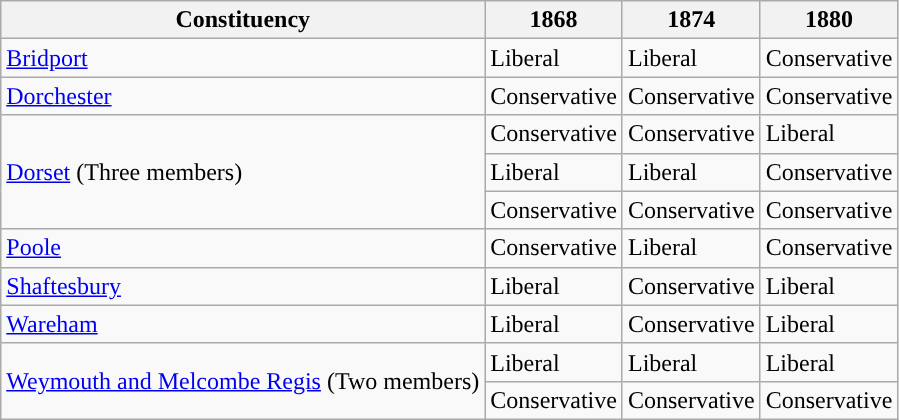<table class="wikitable">
<tr>
<th>Constituency</th>
<th>1868</th>
<th>1874</th>
<th>1880</th>
</tr>
<tr>
<td><a href='#'>Bridport</a></td>
<td>Liberal</td>
<td>Liberal</td>
<td>Conservative</td>
</tr>
<tr>
<td><a href='#'>Dorchester</a></td>
<td>Conservative</td>
<td>Conservative</td>
<td>Conservative</td>
</tr>
<tr>
<td rowspan="3"><a href='#'>Dorset</a> (Three members)</td>
<td>Conservative</td>
<td>Conservative</td>
<td>Liberal</td>
</tr>
<tr>
<td>Liberal</td>
<td>Liberal</td>
<td>Conservative</td>
</tr>
<tr>
<td>Conservative</td>
<td>Conservative</td>
<td>Conservative</td>
</tr>
<tr>
<td><a href='#'>Poole</a></td>
<td>Conservative</td>
<td>Liberal</td>
<td>Conservative</td>
</tr>
<tr>
<td><a href='#'>Shaftesbury</a></td>
<td>Liberal</td>
<td>Conservative</td>
<td>Liberal</td>
</tr>
<tr>
<td><a href='#'>Wareham</a></td>
<td>Liberal</td>
<td>Conservative</td>
<td>Liberal</td>
</tr>
<tr>
<td rowspan="2"><a href='#'>Weymouth and Melcombe Regis</a> (Two members)</td>
<td>Liberal</td>
<td>Liberal</td>
<td>Liberal</td>
</tr>
<tr>
<td>Conservative</td>
<td>Conservative</td>
<td>Conservative</td>
</tr>
</table>
